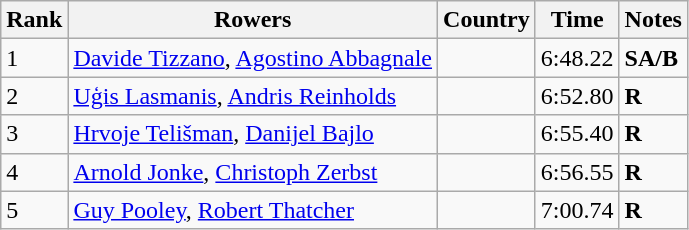<table class="wikitable">
<tr>
<th>Rank</th>
<th>Rowers</th>
<th>Country</th>
<th>Time</th>
<th>Notes</th>
</tr>
<tr>
<td>1</td>
<td><a href='#'>Davide Tizzano</a>, <a href='#'>Agostino Abbagnale</a></td>
<td></td>
<td>6:48.22</td>
<td><strong>SA/B</strong></td>
</tr>
<tr>
<td>2</td>
<td><a href='#'>Uģis Lasmanis</a>, <a href='#'>Andris Reinholds</a></td>
<td></td>
<td>6:52.80</td>
<td><strong>R</strong></td>
</tr>
<tr>
<td>3</td>
<td><a href='#'>Hrvoje Telišman</a>, <a href='#'>Danijel Bajlo</a></td>
<td></td>
<td>6:55.40</td>
<td><strong>R</strong></td>
</tr>
<tr>
<td>4</td>
<td><a href='#'>Arnold Jonke</a>, <a href='#'>Christoph Zerbst</a></td>
<td></td>
<td>6:56.55</td>
<td><strong>R</strong></td>
</tr>
<tr>
<td>5</td>
<td><a href='#'>Guy Pooley</a>, <a href='#'>Robert Thatcher</a></td>
<td></td>
<td>7:00.74</td>
<td><strong>R</strong></td>
</tr>
</table>
